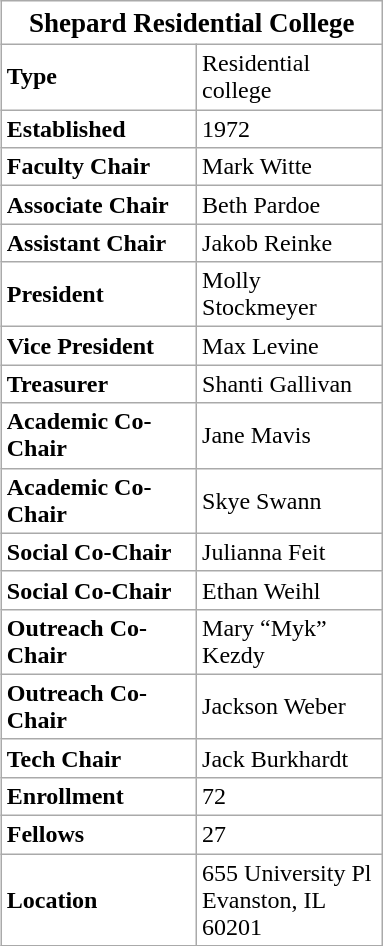<table class="wikitable mw-collapsible mw-collapsed" style="float:right; clear:right; width:255px; border-top:solid 1px #000; border-right:solid 1px #000; border-bottom:solid 1px #000; border-left:solid 1px #000; background:#fff;">
<tr>
<td colspan="2" style="font-size:large; text-align:center;"><strong>Shepard Residential College</strong></td>
</tr>
<tr>
<td><strong>Type</strong></td>
<td>Residential college</td>
</tr>
<tr>
<td><strong>Established</strong></td>
<td>1972</td>
</tr>
<tr>
<td><strong>Faculty Chair</strong></td>
<td>Mark Witte</td>
</tr>
<tr>
<td><strong>Associate Chair</strong></td>
<td>Beth Pardoe</td>
</tr>
<tr>
<td><strong>Assistant Chair</strong></td>
<td>Jakob Reinke</td>
</tr>
<tr>
<td><strong>President</strong></td>
<td>Molly Stockmeyer</td>
</tr>
<tr>
<td><strong>Vice President</strong></td>
<td>Max Levine</td>
</tr>
<tr>
<td><strong>Treasurer</strong></td>
<td>Shanti Gallivan</td>
</tr>
<tr>
<td><strong>Academic Co-Chair</strong></td>
<td>Jane Mavis</td>
</tr>
<tr>
<td><strong>Academic Co-Chair</strong></td>
<td>Skye Swann</td>
</tr>
<tr>
<td><strong>Social Co-Chair</strong></td>
<td>Julianna Feit</td>
</tr>
<tr>
<td><strong>Social Co-Chair</strong></td>
<td>Ethan Weihl</td>
</tr>
<tr>
<td><strong>Outreach Co-Chair</strong></td>
<td>Mary “Myk” Kezdy</td>
</tr>
<tr>
<td><strong>Outreach Co-Chair</strong></td>
<td>Jackson Weber</td>
</tr>
<tr>
<td><strong>Tech Chair</strong></td>
<td>Jack Burkhardt</td>
</tr>
<tr>
<td><strong>Enrollment</strong></td>
<td>72</td>
</tr>
<tr>
<td><strong>Fellows</strong></td>
<td>27</td>
</tr>
<tr>
<td><strong>Location</strong></td>
<td>655 University Pl <br>Evanston, IL 60201</td>
</tr>
</table>
